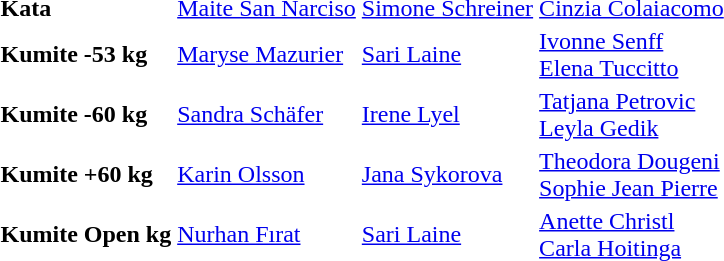<table>
<tr>
<td><strong>Kata</strong></td>
<td> <a href='#'>Maite San Narciso</a></td>
<td> <a href='#'>Simone Schreiner</a></td>
<td> <a href='#'>Cinzia Colaiacomo</a></td>
</tr>
<tr>
<td><strong>Kumite -53 kg</strong></td>
<td> <a href='#'>Maryse Mazurier</a></td>
<td> <a href='#'>Sari Laine</a></td>
<td> <a href='#'>Ivonne Senff</a> <br>  <a href='#'>Elena Tuccitto</a></td>
</tr>
<tr>
<td><strong>Kumite -60 kg</strong></td>
<td> <a href='#'>Sandra Schäfer</a></td>
<td> <a href='#'>Irene Lyel</a></td>
<td> <a href='#'>Tatjana Petrovic</a> <br>  <a href='#'>Leyla Gedik</a></td>
</tr>
<tr>
<td><strong>Kumite +60 kg</strong></td>
<td> <a href='#'>Karin Olsson</a></td>
<td> <a href='#'>Jana Sykorova</a></td>
<td> <a href='#'>Theodora Dougeni</a> <br>  <a href='#'>Sophie Jean Pierre</a></td>
</tr>
<tr>
<td><strong>Kumite Open kg</strong></td>
<td> <a href='#'>Nurhan Fırat</a></td>
<td> <a href='#'>Sari Laine</a></td>
<td> <a href='#'>Anette Christl</a> <br>  <a href='#'>Carla Hoitinga</a></td>
</tr>
</table>
